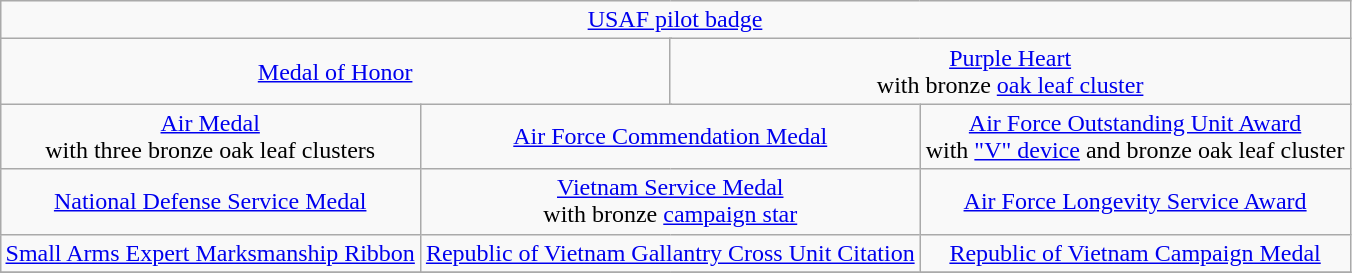<table class="wikitable" style="margin:1em auto; text-align:center;">
<tr>
<td colspan="12"><a href='#'>USAF pilot badge</a></td>
</tr>
<tr>
<td colspan="6"><a href='#'>Medal of Honor</a></td>
<td colspan="6"><a href='#'>Purple Heart</a><br>with bronze <a href='#'>oak leaf cluster</a></td>
</tr>
<tr>
<td colspan="4"><a href='#'>Air Medal</a><br>with three bronze oak leaf clusters</td>
<td colspan="4"><a href='#'>Air Force Commendation Medal</a></td>
<td colspan="4"><a href='#'>Air Force Outstanding Unit Award</a><br>with <a href='#'>"V" device</a> and bronze oak leaf cluster</td>
</tr>
<tr>
<td colspan="4"><a href='#'>National Defense Service Medal</a></td>
<td colspan="4"><a href='#'>Vietnam Service Medal</a><br>with bronze <a href='#'>campaign star</a></td>
<td colspan="4"><a href='#'>Air Force Longevity Service Award</a></td>
</tr>
<tr>
<td colspan="4"><a href='#'>Small Arms Expert Marksmanship Ribbon</a></td>
<td colspan="4"><a href='#'>Republic of Vietnam Gallantry Cross Unit Citation</a></td>
<td colspan="4"><a href='#'>Republic of Vietnam Campaign Medal</a></td>
</tr>
<tr>
</tr>
</table>
